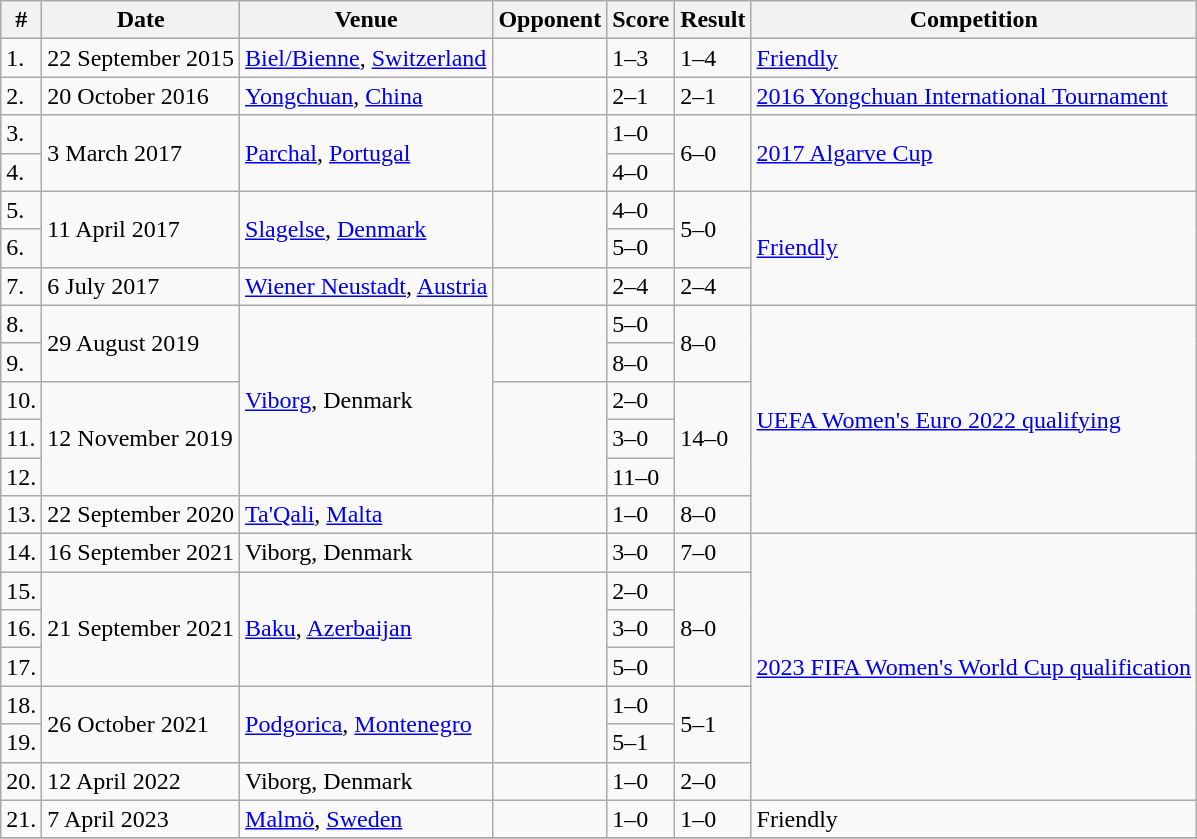<table class="wikitable">
<tr>
<th>#</th>
<th>Date</th>
<th>Venue</th>
<th>Opponent</th>
<th>Score</th>
<th>Result</th>
<th>Competition</th>
</tr>
<tr>
<td>1.</td>
<td>22 September 2015</td>
<td><a href='#'>Biel/Bienne</a>, <a href='#'>Switzerland</a></td>
<td></td>
<td>1–3</td>
<td>1–4</td>
<td><a href='#'>Friendly</a></td>
</tr>
<tr>
<td>2.</td>
<td>20 October 2016</td>
<td><a href='#'>Yongchuan</a>, <a href='#'>China</a></td>
<td></td>
<td>2–1</td>
<td>2–1</td>
<td><a href='#'>2016 Yongchuan International Tournament</a></td>
</tr>
<tr>
<td>3.</td>
<td rowspan="2">3 March 2017</td>
<td rowspan="2"><a href='#'>Parchal</a>, <a href='#'>Portugal</a></td>
<td rowspan="2"></td>
<td>1–0</td>
<td rowspan="2">6–0</td>
<td rowspan="2"><a href='#'>2017 Algarve Cup</a></td>
</tr>
<tr>
<td>4.</td>
<td>4–0</td>
</tr>
<tr>
<td>5.</td>
<td rowspan="2">11 April 2017</td>
<td rowspan="2"><a href='#'>Slagelse</a>, <a href='#'>Denmark</a></td>
<td rowspan="2"></td>
<td>4–0</td>
<td rowspan="2">5–0</td>
<td rowspan="3"><a href='#'>Friendly</a></td>
</tr>
<tr>
<td>6.</td>
<td>5–0</td>
</tr>
<tr>
<td>7.</td>
<td>6 July 2017</td>
<td><a href='#'>Wiener Neustadt</a>, <a href='#'>Austria</a></td>
<td></td>
<td>2–4</td>
<td>2–4</td>
</tr>
<tr>
<td>8.</td>
<td rowspan=2>29 August 2019</td>
<td rowspan=5><a href='#'>Viborg</a>, Denmark</td>
<td rowspan=2></td>
<td>5–0</td>
<td rowspan=2>8–0</td>
<td rowspan=6><a href='#'>UEFA Women's Euro 2022 qualifying</a></td>
</tr>
<tr>
<td>9.</td>
<td>8–0</td>
</tr>
<tr>
<td>10.</td>
<td rowspan=3>12 November 2019</td>
<td rowspan=3></td>
<td>2–0</td>
<td rowspan=3>14–0</td>
</tr>
<tr>
<td>11.</td>
<td>3–0</td>
</tr>
<tr>
<td>12.</td>
<td>11–0</td>
</tr>
<tr>
<td>13.</td>
<td>22 September 2020</td>
<td><a href='#'>Ta'Qali</a>, <a href='#'>Malta</a></td>
<td></td>
<td>1–0</td>
<td>8–0</td>
</tr>
<tr>
<td>14.</td>
<td>16 September 2021</td>
<td>Viborg, Denmark</td>
<td></td>
<td>3–0</td>
<td>7–0</td>
<td rowspan=7><a href='#'>2023 FIFA Women's World Cup qualification</a></td>
</tr>
<tr>
<td>15.</td>
<td rowspan=3>21 September 2021</td>
<td rowspan=3><a href='#'>Baku</a>, <a href='#'>Azerbaijan</a></td>
<td rowspan=3></td>
<td>2–0</td>
<td rowspan=3>8–0</td>
</tr>
<tr>
<td>16.</td>
<td>3–0</td>
</tr>
<tr>
<td>17.</td>
<td>5–0</td>
</tr>
<tr>
<td>18.</td>
<td rowspan=2>26 October 2021</td>
<td rowspan=2><a href='#'>Podgorica</a>, <a href='#'>Montenegro</a></td>
<td rowspan=2></td>
<td>1–0</td>
<td rowspan=2>5–1</td>
</tr>
<tr>
<td>19.</td>
<td>5–1</td>
</tr>
<tr>
<td>20.</td>
<td>12 April 2022</td>
<td>Viborg, Denmark</td>
<td></td>
<td>1–0</td>
<td>2–0</td>
</tr>
<tr>
<td>21.</td>
<td>7 April 2023</td>
<td><a href='#'>Malmö</a>, <a href='#'>Sweden</a></td>
<td></td>
<td>1–0</td>
<td>1–0</td>
<td>Friendly</td>
</tr>
<tr>
</tr>
</table>
